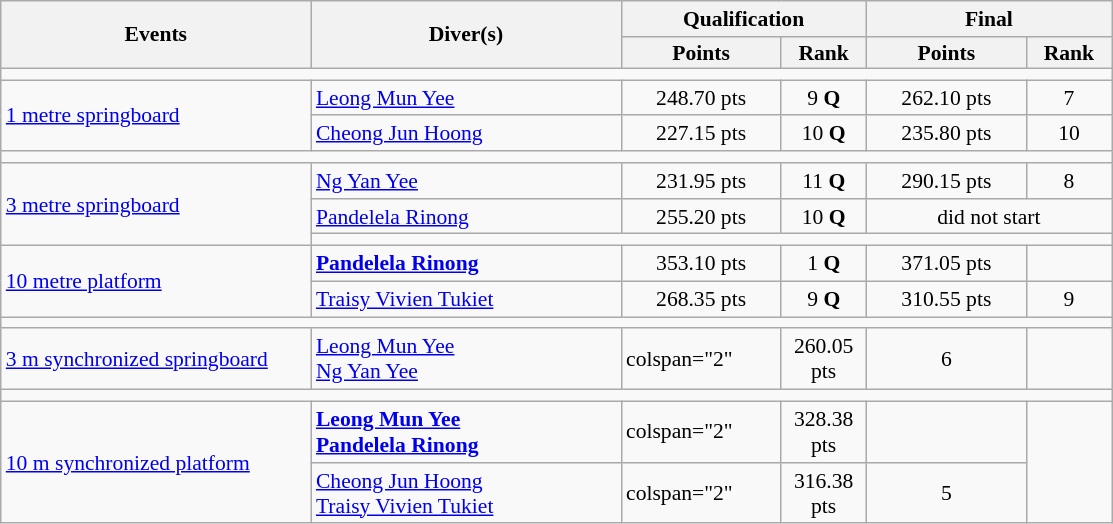<table class=wikitable style="font-size:90%">
<tr>
<th rowspan="2" style="width:200px;">Events</th>
<th rowspan="2" style="width:200px;">Diver(s)</th>
<th colspan="2" style="width:150px;">Qualification</th>
<th colspan="2" style="width:150px;">Final</th>
</tr>
<tr>
<th style="line-height:1em; width:100px;">Points</th>
<th style="line-height:1em; width:50px;">Rank</th>
<th style="line-height:1em; width:100px;">Points</th>
<th style="line-height:1em; width:50px;">Rank</th>
</tr>
<tr>
<td colspan="6" style="height:1px;;"></td>
</tr>
<tr>
<td rowspan=2><a href='#'>1 metre springboard</a></td>
<td><a href='#'>Leong Mun Yee</a></td>
<td style="text-align:center;">248.70 pts</td>
<td style="text-align:center;">9 <strong>Q</strong></td>
<td style="text-align:center;">262.10 pts</td>
<td style="text-align:center;">7</td>
</tr>
<tr>
<td><a href='#'>Cheong Jun Hoong</a></td>
<td style="text-align:center;">227.15 pts</td>
<td style="text-align:center;">10 <strong>Q</strong></td>
<td style="text-align:center;">235.80 pts</td>
<td style="text-align:center;">10</td>
</tr>
<tr>
<td colspan="6" style="height:1px;;"></td>
</tr>
<tr>
<td rowspan=3><a href='#'>3 metre springboard</a></td>
<td><a href='#'>Ng Yan Yee</a></td>
<td style="text-align:center;">231.95 pts</td>
<td style="text-align:center;">11 <strong>Q</strong></td>
<td style="text-align:center;">290.15 pts</td>
<td style="text-align:center;">8</td>
</tr>
<tr>
<td><a href='#'>Pandelela Rinong</a></td>
<td style="text-align:center;">255.20 pts</td>
<td style="text-align:center;">10 <strong>Q</strong></td>
<td style="text-align:center;" colspan=2>did not start</td>
</tr>
<tr>
<td colspan="6" style="height:1px;;"></td>
</tr>
<tr>
<td rowspan=2><a href='#'>10 metre platform</a></td>
<td><strong><a href='#'>Pandelela Rinong</a></strong></td>
<td style="text-align:center;">353.10 pts</td>
<td style="text-align:center;">1 <strong>Q</strong></td>
<td style="text-align:center;">371.05 pts</td>
<td style="text-align:center;"></td>
</tr>
<tr>
<td><a href='#'>Traisy Vivien Tukiet</a></td>
<td style="text-align:center;">268.35 pts</td>
<td style="text-align:center;">9 <strong>Q</strong></td>
<td style="text-align:center;">310.55 pts</td>
<td style="text-align:center;">9</td>
</tr>
<tr>
<td colspan="6" style="height:1px;;"></td>
</tr>
<tr>
<td><a href='#'>3 m synchronized springboard</a></td>
<td><a href='#'>Leong Mun Yee</a><br><a href='#'>Ng Yan Yee</a></td>
<td>colspan="2" </td>
<td style="text-align:center;">260.05 pts</td>
<td style="text-align:center;">6</td>
</tr>
<tr>
<td colspan="6" style="height:1px;;"></td>
</tr>
<tr>
<td rowspan=2><a href='#'>10 m synchronized platform</a></td>
<td><strong><a href='#'>Leong Mun Yee</a><br><a href='#'>Pandelela Rinong</a></strong></td>
<td>colspan="2" </td>
<td style="text-align:center;">328.38 pts</td>
<td style="text-align:center;"></td>
</tr>
<tr>
<td><a href='#'>Cheong Jun Hoong</a><br><a href='#'>Traisy Vivien Tukiet</a></td>
<td>colspan="2" </td>
<td style="text-align:center;">316.38 pts</td>
<td style="text-align:center;">5</td>
</tr>
</table>
